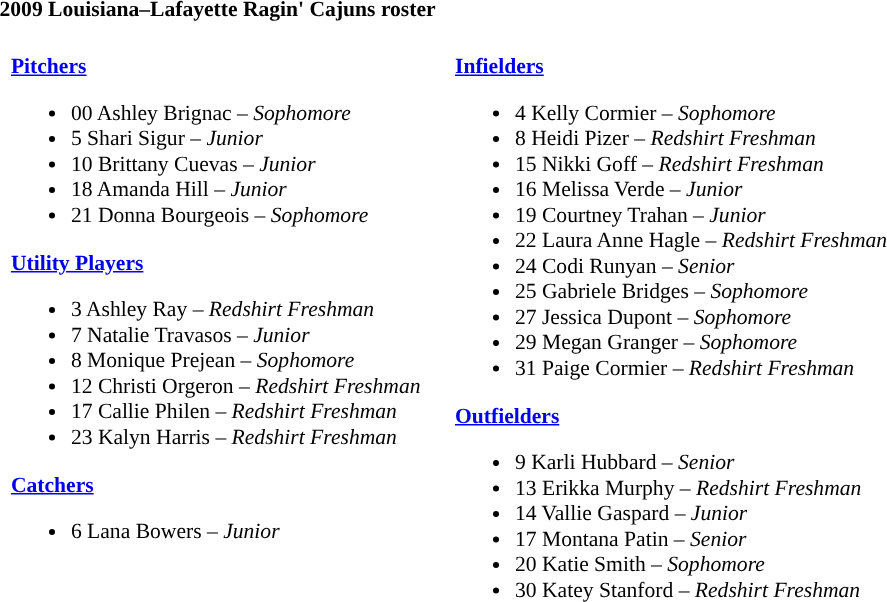<table class="toccolours" style="text-align: left; font-size:90%;">
<tr>
<th colspan="9">2009 Louisiana–Lafayette Ragin' Cajuns roster</th>
</tr>
<tr>
<td width="03"> </td>
<td valign="top"><br><strong><a href='#'>Pitchers</a></strong><ul><li>00 Ashley Brignac – <em>Sophomore</em></li><li>5 Shari Sigur – <em>Junior</em></li><li>10 Brittany Cuevas – <em>Junior</em></li><li>18 Amanda Hill – <em>Junior</em></li><li>21 Donna Bourgeois – <em>Sophomore</em></li></ul><strong><a href='#'>Utility Players</a></strong><ul><li>3 Ashley Ray – <em>Redshirt Freshman</em></li><li>7 Natalie Travasos – <em>Junior</em></li><li>8 Monique Prejean – <em>Sophomore</em></li><li>12 Christi Orgeron – <em>Redshirt Freshman</em></li><li>17 Callie Philen – <em>Redshirt Freshman</em></li><li>23 Kalyn Harris – <em>Redshirt Freshman</em></li></ul><strong><a href='#'>Catchers</a></strong><ul><li>6 Lana Bowers – <em>Junior</em></li></ul></td>
<td width="15"> </td>
<td valign="top"><br><strong><a href='#'>Infielders</a></strong><ul><li>4 Kelly Cormier – <em>Sophomore</em></li><li>8 Heidi Pizer – <em>Redshirt Freshman</em></li><li>15 Nikki Goff – <em>Redshirt Freshman</em></li><li>16 Melissa Verde – <em>Junior</em></li><li>19 Courtney Trahan – <em>Junior</em></li><li>22 Laura Anne Hagle – <em>Redshirt Freshman</em></li><li>24 Codi Runyan – <em>Senior</em></li><li>25 Gabriele Bridges – <em>Sophomore</em></li><li>27 Jessica Dupont – <em>Sophomore</em></li><li>29 Megan Granger – <em>Sophomore</em></li><li>31 Paige Cormier – <em>Redshirt Freshman</em></li></ul><strong><a href='#'>Outfielders</a></strong><ul><li>9 Karli Hubbard – <em>Senior</em></li><li>13 Erikka Murphy – <em>Redshirt Freshman</em></li><li>14 Vallie Gaspard – <em>Junior</em></li><li>17 Montana Patin – <em>Senior</em></li><li>20 Katie Smith – <em>Sophomore</em></li><li>30 Katey Stanford – <em>Redshirt Freshman</em></li></ul></td>
</tr>
</table>
